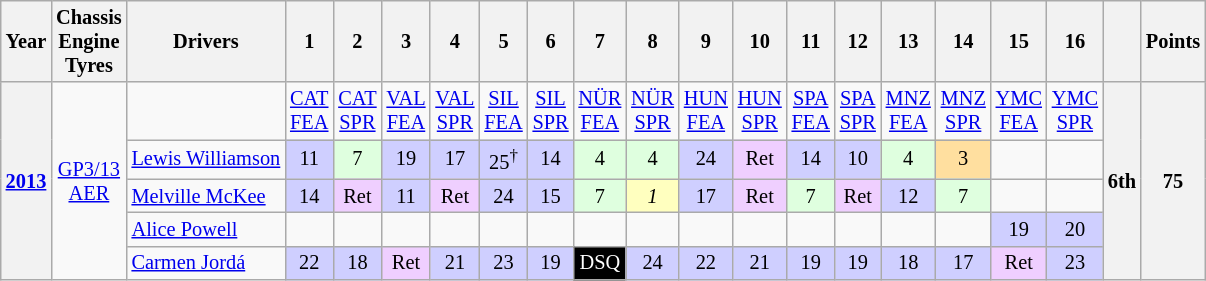<table class="wikitable" style="text-align:center; font-size:85%;">
<tr>
<th>Year</th>
<th>Chassis<br>Engine<br>Tyres</th>
<th>Drivers</th>
<th>1</th>
<th>2</th>
<th>3</th>
<th>4</th>
<th>5</th>
<th>6</th>
<th>7</th>
<th>8</th>
<th>9</th>
<th>10</th>
<th>11</th>
<th>12</th>
<th>13</th>
<th>14</th>
<th>15</th>
<th>16</th>
<th></th>
<th>Points</th>
</tr>
<tr>
<th rowspan=5><a href='#'>2013</a></th>
<td rowspan=5><a href='#'>GP3/13</a><br><a href='#'>AER</a><br></td>
<td></td>
<td><a href='#'>CAT<br>FEA</a></td>
<td><a href='#'>CAT<br>SPR</a></td>
<td><a href='#'>VAL<br>FEA</a></td>
<td><a href='#'>VAL<br>SPR</a></td>
<td><a href='#'>SIL<br>FEA</a></td>
<td><a href='#'>SIL<br>SPR</a></td>
<td><a href='#'>NÜR<br>FEA</a></td>
<td><a href='#'>NÜR<br>SPR</a></td>
<td><a href='#'>HUN<br>FEA</a></td>
<td><a href='#'>HUN<br>SPR</a></td>
<td><a href='#'>SPA<br>FEA</a></td>
<td><a href='#'>SPA<br>SPR</a></td>
<td><a href='#'>MNZ<br>FEA</a></td>
<td><a href='#'>MNZ<br>SPR</a></td>
<td><a href='#'>YMC<br>FEA</a></td>
<td><a href='#'>YMC<br>SPR</a></td>
<th rowspan=5>6th</th>
<th rowspan=5>75</th>
</tr>
<tr>
<td align="left"> <a href='#'>Lewis Williamson</a></td>
<td style="background:#cfcfff;">11</td>
<td style="background:#dfffdf;">7</td>
<td style="background:#cfcfff;">19</td>
<td style="background:#cfcfff;">17</td>
<td style="background:#cfcfff;">25<sup>†</sup></td>
<td style="background:#cfcfff;">14</td>
<td style="background:#dfffdf;">4</td>
<td style="background:#dfffdf;">4</td>
<td style="background:#cfcfff;">24</td>
<td style="background:#efcfff;">Ret</td>
<td style="background:#cfcfff;">14</td>
<td style="background:#cfcfff;">10</td>
<td style="background:#dfffdf;">4</td>
<td style="background:#ffdf9f;">3</td>
<td></td>
<td></td>
</tr>
<tr>
<td align="left"> <a href='#'>Melville McKee</a></td>
<td style="background:#cfcfff;">14</td>
<td style="background:#efcfff;">Ret</td>
<td style="background:#cfcfff;">11</td>
<td style="background:#efcfff;">Ret</td>
<td style="background:#cfcfff;">24</td>
<td style="background:#cfcfff;">15</td>
<td style="background:#dfffdf;">7</td>
<td style="background:#ffffbf;"><em>1</em></td>
<td style="background:#cfcfff;">17</td>
<td style="background:#efcfff;">Ret</td>
<td style="background:#dfffdf;">7</td>
<td style="background:#efcfff;">Ret</td>
<td style="background:#cfcfff;">12</td>
<td style="background:#dfffdf;">7</td>
<td></td>
<td></td>
</tr>
<tr>
<td align="left"> <a href='#'>Alice Powell</a></td>
<td></td>
<td></td>
<td></td>
<td></td>
<td></td>
<td></td>
<td></td>
<td></td>
<td></td>
<td></td>
<td></td>
<td></td>
<td></td>
<td></td>
<td style="background:#cfcfff;">19</td>
<td style="background:#cfcfff;">20</td>
</tr>
<tr>
<td align="left"> <a href='#'>Carmen Jordá</a></td>
<td style="background:#cfcfff;">22</td>
<td style="background:#cfcfff;">18</td>
<td style="background:#efcfff;">Ret</td>
<td style="background:#cfcfff;">21</td>
<td style="background:#cfcfff;">23</td>
<td style="background:#cfcfff;">19</td>
<td style="background:#000000; color:white;">DSQ</td>
<td style="background:#cfcfff;">24</td>
<td style="background:#cfcfff;">22</td>
<td style="background:#cfcfff;">21</td>
<td style="background:#cfcfff;">19</td>
<td style="background:#cfcfff;">19</td>
<td style="background:#cfcfff;">18</td>
<td style="background:#cfcfff;">17</td>
<td style="background:#efcfff;">Ret</td>
<td style="background:#cfcfff;">23</td>
</tr>
</table>
